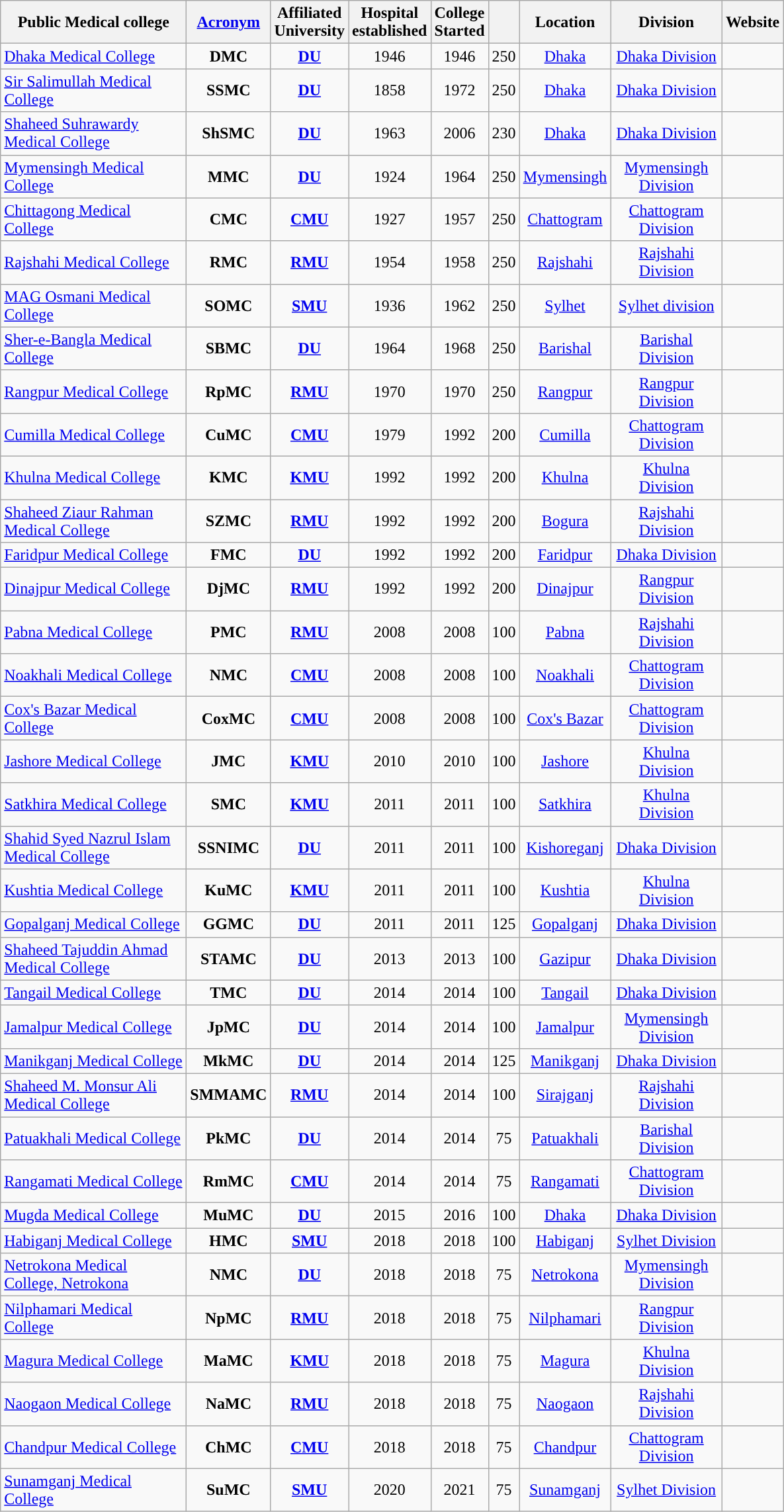<table class="wikitable sortable static-row-numbers static-row-header-text defaultleft col2right hover-highlight">
<tr>
<th style="width:180px;">Public Medical college</th>
<th class="unsortable"><a href='#'>Acronym</a></th>
<th style="width:30px;">Affiliated University</th>
<th style="width:50px;">Hospital<br>established</th>
<th>College<br> Started</th>
<th></th>
<th style="width:65px;">Location</th>
<th style="width:105px;">Division</th>
<th class="unsortable">Website<br></th>
</tr>
<tr>
<td><a href='#'>Dhaka Medical College</a></td>
<td align="center"><strong>DMC</strong></td>
<td align="center"><a href='#'><strong>DU</strong></a></td>
<td align="center">1946</td>
<td align="center">1946</td>
<td align="center">250</td>
<td align="center"><a href='#'>Dhaka</a></td>
<td align="center"><a href='#'>Dhaka Division</a></td>
<td align="center"><br></td>
</tr>
<tr>
<td><a href='#'>Sir Salimullah Medical College</a></td>
<td align="center"><strong>SSMC</strong></td>
<td align="center"><a href='#'><strong>DU</strong></a></td>
<td align="center">1858</td>
<td align="center">1972</td>
<td align="center">250</td>
<td align="center"><a href='#'>Dhaka</a></td>
<td align="center"><a href='#'>Dhaka Division</a></td>
<td align="center"></td>
</tr>
<tr>
<td><a href='#'>Shaheed Suhrawardy Medical College</a></td>
<td align="center"><strong>ShSMC</strong></td>
<td align="center"><a href='#'><strong>DU</strong></a></td>
<td align="center">1963</td>
<td align="center">2006</td>
<td align="center">230</td>
<td align="center"><a href='#'>Dhaka</a></td>
<td align="center"><a href='#'>Dhaka Division</a></td>
<td align="center"></td>
</tr>
<tr>
<td><a href='#'>Mymensingh Medical College</a></td>
<td align="center"><strong>MMC</strong></td>
<td align="center"><a href='#'><strong>DU</strong></a></td>
<td align="center">1924</td>
<td align="center">1964</td>
<td align="center">250</td>
<td align="center"><a href='#'>Mymensingh</a></td>
<td align="center"><a href='#'>Mymensingh Division</a></td>
<td align="center"></td>
</tr>
<tr>
<td><a href='#'>Chittagong Medical College</a></td>
<td align="center"><strong>CMC</strong></td>
<td align="center"><a href='#'><strong>CMU</strong></a></td>
<td align="center">1927</td>
<td align="center">1957</td>
<td align="center">250</td>
<td align="center"><a href='#'>Chattogram</a></td>
<td align="center"><a href='#'>Chattogram Division</a></td>
<td align="center"></td>
</tr>
<tr>
<td><a href='#'>Rajshahi Medical College</a></td>
<td align="center"><strong>RMC</strong></td>
<td align="center"><a href='#'><strong>RMU</strong></a></td>
<td align="center">1954</td>
<td align="center">1958</td>
<td align="center">250</td>
<td align="center"><a href='#'>Rajshahi</a></td>
<td align="center"><a href='#'>Rajshahi Division</a></td>
<td align="center"></td>
</tr>
<tr>
<td><a href='#'>MAG Osmani Medical College</a></td>
<td align="center"><strong>SOMC</strong></td>
<td align="center"><a href='#'><strong>SMU</strong></a></td>
<td align="center">1936</td>
<td align="center">1962</td>
<td align="center">250</td>
<td align="center"><a href='#'>Sylhet</a></td>
<td align="center"><a href='#'>Sylhet division</a></td>
<td align="center"></td>
</tr>
<tr>
<td><a href='#'>Sher-e-Bangla Medical College</a></td>
<td align="center"><strong>SBMC</strong></td>
<td align="center"><a href='#'><strong>DU</strong></a></td>
<td align="center">1964</td>
<td align="center">1968</td>
<td align="center">250</td>
<td align="center"><a href='#'>Barishal</a></td>
<td align="center"><a href='#'>Barishal Division</a></td>
<td align="center"></td>
</tr>
<tr>
<td><a href='#'>Rangpur Medical College</a></td>
<td align="center"><strong>RpMC</strong></td>
<td align="center"><a href='#'><strong>RMU</strong></a></td>
<td align="center">1970</td>
<td align="center">1970</td>
<td align="center">250</td>
<td align="center"><a href='#'>Rangpur</a></td>
<td align="center"><a href='#'>Rangpur Division</a></td>
<td align="center"></td>
</tr>
<tr>
<td><a href='#'>Cumilla Medical College</a></td>
<td align="center"><strong>CuMC</strong></td>
<td align="center"><a href='#'><strong>CMU</strong></a></td>
<td align="center">1979</td>
<td align="center">1992</td>
<td align="center">200</td>
<td align="center"><a href='#'>Cumilla</a></td>
<td align="center"><a href='#'>Chattogram Division</a></td>
<td align="center"></td>
</tr>
<tr>
<td><a href='#'>Khulna Medical College</a></td>
<td align="center"><strong>KMC</strong></td>
<td align="center"><a href='#'><strong>KMU</strong></a></td>
<td align="center">1992</td>
<td align="center">1992</td>
<td align="center">200</td>
<td align="center"><a href='#'>Khulna</a></td>
<td align="center"><a href='#'>Khulna Division</a></td>
<td align="center"></td>
</tr>
<tr>
<td><a href='#'>Shaheed Ziaur Rahman Medical College</a></td>
<td align="center"><strong>SZMC</strong></td>
<td align="center"><a href='#'><strong>RMU</strong></a></td>
<td align="center">1992</td>
<td align="center">1992</td>
<td align="center">200</td>
<td align="center"><a href='#'>Bogura</a></td>
<td align="center"><a href='#'>Rajshahi Division</a></td>
<td align="center"></td>
</tr>
<tr>
<td><a href='#'>Faridpur Medical College</a></td>
<td align="center"><strong>FMC</strong></td>
<td align="center"><a href='#'><strong>DU</strong></a></td>
<td align="center">1992</td>
<td align="center">1992</td>
<td align="center">200</td>
<td align="center"><a href='#'>Faridpur</a></td>
<td align="center"><a href='#'>Dhaka Division</a></td>
<td align="center"></td>
</tr>
<tr>
<td><a href='#'>Dinajpur Medical College</a></td>
<td align="center"><strong>DjMC</strong></td>
<td align="center"><a href='#'><strong>RMU</strong></a></td>
<td align="center">1992</td>
<td align="center">1992</td>
<td align="center">200</td>
<td align="center"><a href='#'>Dinajpur</a></td>
<td align="center"><a href='#'>Rangpur Division</a></td>
<td align="center"></td>
</tr>
<tr>
<td><a href='#'>Pabna Medical College</a></td>
<td align="center"><strong>PMC</strong></td>
<td align="center"><a href='#'><strong>RMU</strong></a></td>
<td align="center">2008</td>
<td align="center">2008</td>
<td align="center">100</td>
<td align="center"><a href='#'>Pabna</a></td>
<td align="center"><a href='#'>Rajshahi Division</a></td>
<td align="center"></td>
</tr>
<tr>
<td><a href='#'>Noakhali Medical College</a></td>
<td align="center"><strong>NMC</strong></td>
<td align="center"><a href='#'><strong>CMU</strong></a></td>
<td align="center">2008</td>
<td align="center">2008</td>
<td align="center">100</td>
<td align="center"><a href='#'>Noakhali</a></td>
<td align="center"><a href='#'>Chattogram Division</a></td>
<td align="center"></td>
</tr>
<tr>
<td><a href='#'>Cox's Bazar Medical College</a></td>
<td align="center"><strong>CoxMC</strong></td>
<td align="center"><a href='#'><strong>CMU</strong></a></td>
<td align="center">2008</td>
<td align="center">2008</td>
<td align="center">100</td>
<td align="center"><a href='#'>Cox's Bazar</a></td>
<td align="center"><a href='#'>Chattogram Division</a></td>
<td align="center"></td>
</tr>
<tr>
<td><a href='#'>Jashore Medical College</a></td>
<td align="center"><strong>JMC</strong></td>
<td align="center"><a href='#'><strong>KMU</strong></a></td>
<td align="center">2010</td>
<td align="center">2010</td>
<td align="center">100</td>
<td align="center"><a href='#'>Jashore</a></td>
<td align="center"><a href='#'>Khulna Division</a></td>
<td align="center"></td>
</tr>
<tr>
<td><a href='#'>Satkhira Medical College</a></td>
<td align="center"><strong>SMC</strong></td>
<td align="center"><a href='#'><strong>KMU</strong></a></td>
<td align="center">2011</td>
<td align="center">2011</td>
<td align="center">100</td>
<td align="center"><a href='#'>Satkhira</a></td>
<td align="center"><a href='#'>Khulna Division</a></td>
<td align="center"></td>
</tr>
<tr>
<td><a href='#'>Shahid Syed Nazrul Islam Medical College</a></td>
<td align="center"><strong>SSNIMC</strong></td>
<td align="center"><a href='#'><strong>DU</strong></a></td>
<td align="center">2011</td>
<td align="center">2011</td>
<td align="center">100</td>
<td align="center"><a href='#'>Kishoreganj</a></td>
<td align="center"><a href='#'>Dhaka Division</a></td>
<td align="center"></td>
</tr>
<tr>
<td><a href='#'>Kushtia Medical College</a></td>
<td align="center"><strong>KuMC</strong></td>
<td align="center"><a href='#'><strong>KMU</strong></a></td>
<td align="center">2011</td>
<td align="center">2011</td>
<td align="center">100</td>
<td align="center"><a href='#'>Kushtia</a></td>
<td align="center"><a href='#'>Khulna Division</a></td>
<td align="center"></td>
</tr>
<tr>
<td><a href='#'>Gopalganj Medical College</a></td>
<td align="center"><strong>GGMC</strong></td>
<td align="center"><a href='#'><strong>DU</strong></a></td>
<td align="center">2011</td>
<td align="center">2011</td>
<td align="center">125</td>
<td align="center"><a href='#'>Gopalganj</a></td>
<td align="center"><a href='#'>Dhaka Division</a></td>
<td align="center"></td>
</tr>
<tr>
<td><a href='#'>Shaheed Tajuddin Ahmad Medical College</a></td>
<td align="center"><strong>STAMC</strong></td>
<td align="center"><a href='#'><strong>DU</strong></a></td>
<td align="center">2013</td>
<td align="center">2013</td>
<td align="center">100</td>
<td align="center"><a href='#'>Gazipur</a></td>
<td align="center"><a href='#'>Dhaka Division</a></td>
<td align="center"></td>
</tr>
<tr>
<td><a href='#'>Tangail Medical College</a></td>
<td align="center"><strong>TMC</strong></td>
<td align="center"><a href='#'><strong>DU</strong></a></td>
<td align="center">2014</td>
<td align="center">2014</td>
<td align="center">100</td>
<td align="center"><a href='#'>Tangail</a></td>
<td align="center"><a href='#'>Dhaka Division</a></td>
<td align="center"></td>
</tr>
<tr>
<td><a href='#'>Jamalpur Medical College</a></td>
<td align="center"><strong>JpMC</strong></td>
<td align="center"><a href='#'><strong>DU</strong></a></td>
<td align="center">2014</td>
<td align="center">2014</td>
<td align="center">100</td>
<td align="center"><a href='#'>Jamalpur</a></td>
<td align="center"><a href='#'>Mymensingh Division</a></td>
<td align="center"></td>
</tr>
<tr>
<td><a href='#'>Manikganj Medical College</a></td>
<td align="center"><strong>MkMC</strong></td>
<td align="center"><a href='#'><strong>DU</strong></a></td>
<td align="center">2014</td>
<td align="center">2014</td>
<td align="center">125</td>
<td align="center"><a href='#'>Manikganj</a></td>
<td align="center"><a href='#'>Dhaka Division</a></td>
<td align="center"></td>
</tr>
<tr>
<td><a href='#'>Shaheed M. Monsur Ali Medical College</a></td>
<td align="center"><strong>SMMAMC</strong></td>
<td align="center"><a href='#'><strong>RMU</strong></a></td>
<td align="center">2014</td>
<td align="center">2014</td>
<td align="center">100</td>
<td align="center"><a href='#'>Sirajganj</a></td>
<td align="center"><a href='#'>Rajshahi Division</a></td>
<td align="center"></td>
</tr>
<tr>
<td><a href='#'>Patuakhali Medical College</a></td>
<td align="center"><strong>PkMC</strong></td>
<td align="center"><a href='#'><strong>DU</strong></a></td>
<td align="center">2014</td>
<td align="center">2014</td>
<td align="center">75</td>
<td align="center"><a href='#'>Patuakhali</a></td>
<td align="center"><a href='#'>Barishal Division</a></td>
<td align="center"></td>
</tr>
<tr>
<td><a href='#'>Rangamati Medical College</a></td>
<td align="center"><strong>RmMC</strong></td>
<td align="center"><a href='#'><strong>CMU</strong></a></td>
<td align="center">2014</td>
<td align="center">2014</td>
<td align="center">75</td>
<td align="center"><a href='#'>Rangamati</a></td>
<td align="center"><a href='#'>Chattogram Division</a></td>
<td align="center"></td>
</tr>
<tr>
<td><a href='#'>Mugda Medical College</a></td>
<td align="center"><strong>MuMC</strong></td>
<td align="center"><a href='#'><strong>DU</strong></a></td>
<td align="center">2015</td>
<td align="center">2016</td>
<td align="center">100</td>
<td align="center"><a href='#'>Dhaka</a></td>
<td align="center"><a href='#'>Dhaka Division</a></td>
<td align="center"></td>
</tr>
<tr>
<td><a href='#'>Habiganj Medical College</a></td>
<td align="center"><strong>HMC</strong></td>
<td align="center"><a href='#'><strong>SMU</strong></a></td>
<td align="center">2018</td>
<td align="center">2018</td>
<td align="center">100</td>
<td align="center"><a href='#'>Habiganj</a></td>
<td align="center"><a href='#'>Sylhet Division</a></td>
<td align="center"></td>
</tr>
<tr>
<td><a href='#'>Netrokona Medical College, Netrokona</a></td>
<td align="center"><strong>NMC</strong></td>
<td align="center"><a href='#'><strong>DU</strong></a></td>
<td align="center">2018</td>
<td align="center">2018</td>
<td align="center">75</td>
<td align="center"><a href='#'>Netrokona</a></td>
<td align="center"><a href='#'>Mymensingh Division</a></td>
<td align="center"></td>
</tr>
<tr>
<td><a href='#'>Nilphamari Medical College</a></td>
<td align="center"><strong>NpMC</strong></td>
<td align="center"><a href='#'><strong>RMU</strong></a></td>
<td align="center">2018</td>
<td align="center">2018</td>
<td align="center">75</td>
<td align="center"><a href='#'>Nilphamari</a></td>
<td align="center"><a href='#'>Rangpur Division</a></td>
<td align="center"></td>
</tr>
<tr>
<td><a href='#'>Magura Medical College</a></td>
<td align="center"><strong>MaMC</strong></td>
<td align="center"><a href='#'><strong>KMU</strong></a></td>
<td align="center">2018</td>
<td align="center">2018</td>
<td align="center">75</td>
<td align="center"><a href='#'>Magura</a></td>
<td align="center"><a href='#'>Khulna Division</a></td>
<td align="center"></td>
</tr>
<tr>
<td><a href='#'>Naogaon Medical College</a></td>
<td align="center"><strong>NaMC</strong></td>
<td align="center"><a href='#'><strong>RMU</strong></a></td>
<td align="center">2018</td>
<td align="center">2018</td>
<td align="center">75</td>
<td align="center"><a href='#'>Naogaon</a></td>
<td align="center"><a href='#'>Rajshahi Division</a></td>
<td align="center"></td>
</tr>
<tr>
<td><a href='#'>Chandpur Medical College</a></td>
<td align="center"><strong>ChMC</strong></td>
<td align="center"><a href='#'><strong>CMU</strong></a></td>
<td align="center">2018</td>
<td align="center">2018</td>
<td align="center">75</td>
<td align="center"><a href='#'>Chandpur</a></td>
<td align="center"><a href='#'>Chattogram Division</a></td>
<td align="center"></td>
</tr>
<tr>
<td><a href='#'>Sunamganj Medical College</a></td>
<td align="center"><strong>SuMC</strong></td>
<td align="center"><a href='#'><strong>SMU</strong></a></td>
<td align="center">2020</td>
<td align="center">2021</td>
<td align="center">75</td>
<td align="center"><a href='#'>Sunamganj</a></td>
<td align="center"><a href='#'>Sylhet Division</a></td>
<td align="center"></td>
</tr>
</table>
